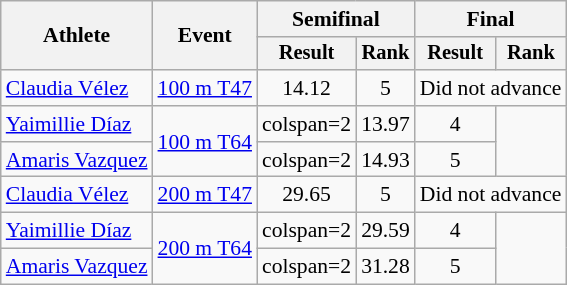<table class="wikitable" style="font-size:90%">
<tr>
<th rowspan="2">Athlete</th>
<th rowspan="2">Event</th>
<th colspan="2">Semifinal</th>
<th colspan="2">Final</th>
</tr>
<tr style="font-size:95%">
<th>Result</th>
<th>Rank</th>
<th>Result</th>
<th>Rank</th>
</tr>
<tr align=center>
<td align=left><a href='#'>Claudia Vélez</a></td>
<td align=left><a href='#'>100 m T47</a></td>
<td>14.12</td>
<td>5</td>
<td colspan=2>Did not advance</td>
</tr>
<tr align=center>
<td align=left><a href='#'>Yaimillie Díaz</a></td>
<td align=left rowspan=2><a href='#'>100 m T64</a></td>
<td>colspan=2 </td>
<td>13.97</td>
<td>4</td>
</tr>
<tr align=center>
<td align=left><a href='#'>Amaris Vazquez</a></td>
<td>colspan=2 </td>
<td>14.93</td>
<td>5</td>
</tr>
<tr align=center>
<td align=left><a href='#'>Claudia Vélez</a></td>
<td align=left><a href='#'>200 m T47</a></td>
<td>29.65</td>
<td>5</td>
<td colspan=2>Did not advance</td>
</tr>
<tr align=center>
<td align=left><a href='#'>Yaimillie Díaz</a></td>
<td align=left rowspan=2><a href='#'>200 m T64</a></td>
<td>colspan=2 </td>
<td>29.59</td>
<td>4</td>
</tr>
<tr align=center>
<td align=left><a href='#'>Amaris Vazquez</a></td>
<td>colspan=2 </td>
<td>31.28</td>
<td>5</td>
</tr>
</table>
